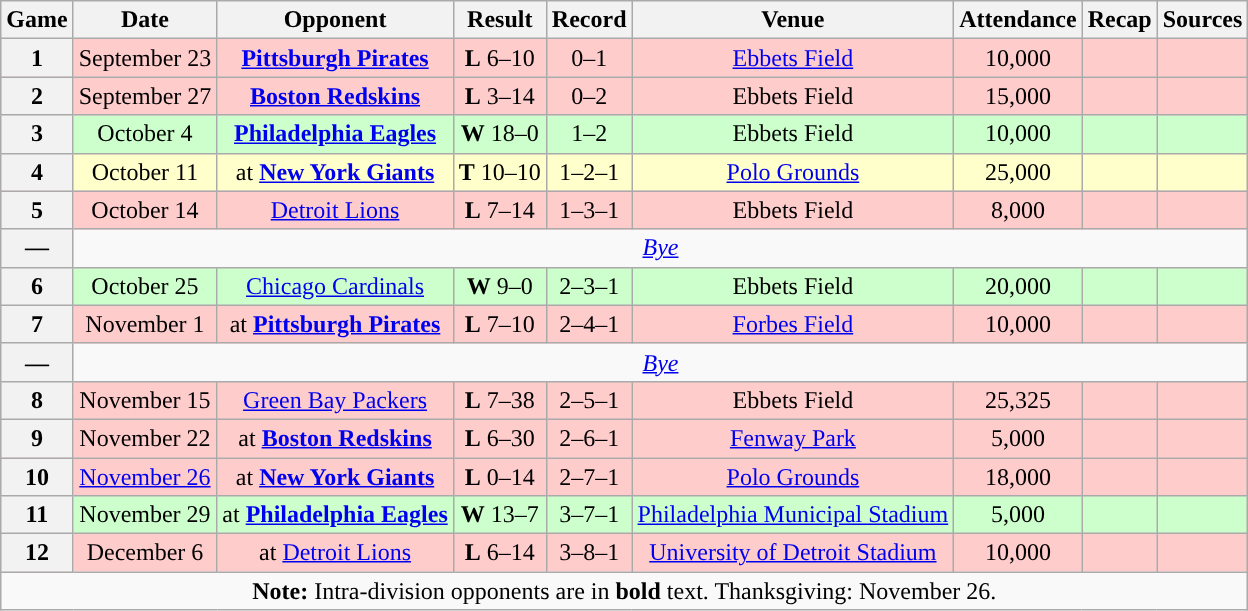<table class="wikitable" style="text-align:center">
<tr>
<th>Game</th>
<th>Date</th>
<th>Opponent</th>
<th>Result</th>
<th>Record</th>
<th>Venue</th>
<th>Attendance</th>
<th>Recap</th>
<th>Sources</th>
</tr>
<tr style="background:#fcc">
<th>1</th>
<td>September 23</td>
<td><strong><a href='#'>Pittsburgh Pirates</a></strong></td>
<td><strong>L</strong> 6–10</td>
<td>0–1</td>
<td><a href='#'>Ebbets Field</a></td>
<td>10,000</td>
<td></td>
<td></td>
</tr>
<tr style="background:#fcc">
<th>2</th>
<td>September 27</td>
<td><strong><a href='#'>Boston Redskins</a></strong></td>
<td><strong>L</strong> 3–14</td>
<td>0–2</td>
<td>Ebbets Field</td>
<td>15,000</td>
<td></td>
<td></td>
</tr>
<tr style="background:#cfc">
<th>3</th>
<td>October 4</td>
<td><strong><a href='#'>Philadelphia Eagles</a></strong></td>
<td><strong>W</strong> 18–0</td>
<td>1–2</td>
<td>Ebbets Field</td>
<td>10,000</td>
<td></td>
<td></td>
</tr>
<tr style="background:#ffc">
<th>4</th>
<td>October 11</td>
<td>at <strong><a href='#'>New York Giants</a></strong></td>
<td><strong>T</strong> 10–10</td>
<td>1–2–1</td>
<td><a href='#'>Polo Grounds</a></td>
<td>25,000</td>
<td></td>
<td></td>
</tr>
<tr style="background:#fcc">
<th>5</th>
<td>October 14</td>
<td><a href='#'>Detroit Lions</a></td>
<td><strong>L</strong> 7–14</td>
<td>1–3–1</td>
<td>Ebbets Field</td>
<td>8,000</td>
<td></td>
<td></td>
</tr>
<tr>
<th>—</th>
<td colspan="8"><em><a href='#'>Bye</a></em></td>
</tr>
<tr style="background:#cfc">
<th>6</th>
<td>October 25</td>
<td><a href='#'>Chicago Cardinals</a></td>
<td><strong>W</strong> 9–0</td>
<td>2–3–1</td>
<td>Ebbets Field</td>
<td>20,000</td>
<td></td>
<td></td>
</tr>
<tr style="background:#fcc">
<th>7</th>
<td>November 1</td>
<td>at <strong><a href='#'>Pittsburgh Pirates</a></strong></td>
<td><strong>L</strong> 7–10</td>
<td>2–4–1</td>
<td><a href='#'>Forbes Field</a></td>
<td>10,000</td>
<td></td>
<td></td>
</tr>
<tr>
<th>—</th>
<td colspan="8"><em><a href='#'>Bye</a></em></td>
</tr>
<tr style="background:#fcc">
<th>8</th>
<td>November 15</td>
<td><a href='#'>Green Bay Packers</a></td>
<td><strong>L</strong> 7–38</td>
<td>2–5–1</td>
<td>Ebbets Field</td>
<td>25,325</td>
<td></td>
<td></td>
</tr>
<tr style="background:#fcc">
<th>9</th>
<td>November 22</td>
<td>at <strong><a href='#'>Boston Redskins</a></strong></td>
<td><strong>L</strong> 6–30</td>
<td>2–6–1</td>
<td><a href='#'>Fenway Park</a></td>
<td>5,000</td>
<td></td>
<td></td>
</tr>
<tr style="background:#fcc">
<th>10</th>
<td><a href='#'>November 26</a></td>
<td>at <strong><a href='#'>New York Giants</a></strong></td>
<td><strong>L</strong> 0–14</td>
<td>2–7–1</td>
<td><a href='#'>Polo Grounds</a></td>
<td>18,000</td>
<td></td>
<td></td>
</tr>
<tr style="background:#cfc">
<th>11</th>
<td>November 29</td>
<td>at <strong><a href='#'>Philadelphia Eagles</a></strong></td>
<td><strong>W</strong> 13–7</td>
<td>3–7–1</td>
<td><a href='#'>Philadelphia Municipal Stadium</a></td>
<td>5,000</td>
<td></td>
<td></td>
</tr>
<tr style="background:#fcc">
<th>12</th>
<td>December 6</td>
<td>at <a href='#'>Detroit Lions</a></td>
<td><strong>L</strong> 6–14</td>
<td>3–8–1</td>
<td><a href='#'>University of Detroit Stadium</a></td>
<td>10,000</td>
<td></td>
<td></td>
</tr>
<tr>
<td colspan="10"><strong>Note:</strong> Intra-division opponents are in <strong>bold</strong> text. Thanksgiving: November 26.</td>
</tr>
</table>
